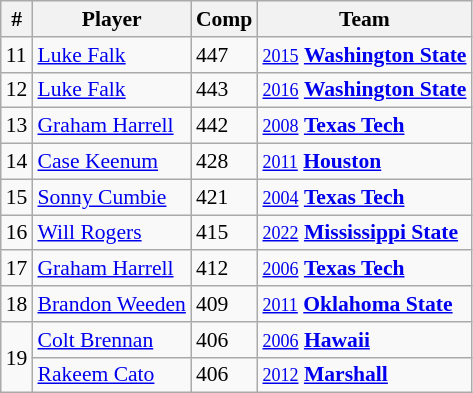<table class="wikitable" style="font-size:90%; white-space: nowrap;">
<tr>
<th>#</th>
<th>Player</th>
<th>Comp</th>
<th>Team</th>
</tr>
<tr>
<td>11</td>
<td><a href='#'>Luke Falk</a></td>
<td>447</td>
<td><small><a href='#'>2015</a></small> <strong><a href='#'>Washington State</a></strong></td>
</tr>
<tr>
<td>12</td>
<td><a href='#'>Luke Falk</a></td>
<td>443</td>
<td><small><a href='#'>2016</a></small> <strong><a href='#'>Washington State</a></strong></td>
</tr>
<tr>
<td>13</td>
<td><a href='#'>Graham Harrell</a></td>
<td>442</td>
<td><small><a href='#'>2008</a></small> <strong><a href='#'>Texas Tech</a></strong></td>
</tr>
<tr>
<td>14</td>
<td><a href='#'>Case Keenum</a></td>
<td>428</td>
<td><small><a href='#'>2011</a></small> <strong><a href='#'>Houston</a></strong></td>
</tr>
<tr>
<td>15</td>
<td><a href='#'>Sonny Cumbie</a></td>
<td>421</td>
<td><small><a href='#'>2004</a></small> <strong><a href='#'>Texas Tech</a></strong></td>
</tr>
<tr>
<td>16</td>
<td><a href='#'>Will Rogers</a></td>
<td>415</td>
<td><small><a href='#'>2022</a></small> <strong><a href='#'>Mississippi State</a></strong></td>
</tr>
<tr>
<td>17</td>
<td><a href='#'>Graham Harrell</a></td>
<td>412</td>
<td><small><a href='#'>2006</a></small> <strong><a href='#'>Texas Tech</a></strong></td>
</tr>
<tr>
<td>18</td>
<td><a href='#'>Brandon Weeden</a></td>
<td>409</td>
<td><small><a href='#'>2011</a></small> <strong><a href='#'>Oklahoma State</a></strong></td>
</tr>
<tr>
<td rowspan=2>19</td>
<td><a href='#'>Colt Brennan</a></td>
<td>406</td>
<td><small><a href='#'>2006</a></small> <strong><a href='#'>Hawaii</a></strong></td>
</tr>
<tr>
<td><a href='#'>Rakeem Cato</a></td>
<td>406</td>
<td><small><a href='#'>2012</a></small> <strong><a href='#'>Marshall</a></strong></td>
</tr>
</table>
